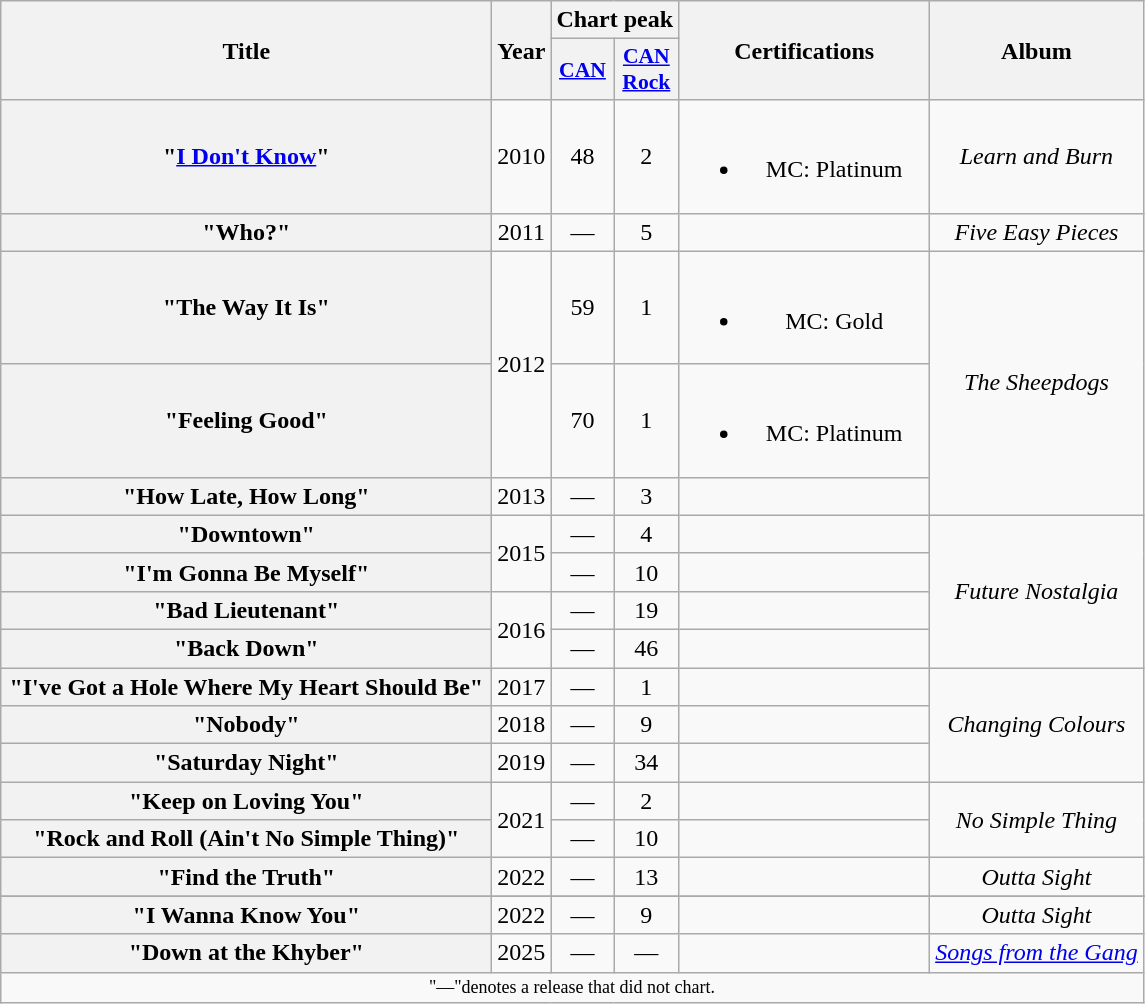<table class="wikitable plainrowheaders" style="text-align:center">
<tr>
<th rowspan="2" style="width:20em;">Title</th>
<th rowspan="2">Year</th>
<th colspan="2">Chart peak</th>
<th rowspan="2" style="width:10em;">Certifications</th>
<th rowspan="2">Album</th>
</tr>
<tr>
<th scope="col" style="font-size:90%;"><a href='#'>CAN</a><br></th>
<th scope="col" style="font-size:90%;"><a href='#'>CAN<br>Rock</a><br></th>
</tr>
<tr>
<th scope="row">"<a href='#'>I Don't Know</a>"</th>
<td scope="row">2010</td>
<td>48</td>
<td>2</td>
<td><br><ul><li>MC: Platinum</li></ul></td>
<td scope="row"><em>Learn and Burn</em></td>
</tr>
<tr>
<th scope="row">"Who?"</th>
<td scope="row">2011</td>
<td>—</td>
<td>5</td>
<td></td>
<td scope="row"><em>Five Easy Pieces</em></td>
</tr>
<tr>
<th scope="row">"The Way It Is"</th>
<td rowspan="2">2012</td>
<td>59</td>
<td>1</td>
<td><br><ul><li>MC: Gold</li></ul></td>
<td rowspan="3"><em>The Sheepdogs</em></td>
</tr>
<tr>
<th scope="row">"Feeling Good"</th>
<td>70</td>
<td>1</td>
<td><br><ul><li>MC: Platinum</li></ul></td>
</tr>
<tr>
<th scope="row">"How Late, How Long"</th>
<td>2013</td>
<td>—</td>
<td>3</td>
</tr>
<tr>
<th scope="row">"Downtown"</th>
<td rowspan="2">2015</td>
<td>—</td>
<td>4</td>
<td></td>
<td rowspan="4"><em>Future Nostalgia</em></td>
</tr>
<tr>
<th scope="row">"I'm Gonna Be Myself"</th>
<td>—</td>
<td>10</td>
<td></td>
</tr>
<tr>
<th scope="row">"Bad Lieutenant"</th>
<td rowspan="2">2016</td>
<td>—</td>
<td>19</td>
<td></td>
</tr>
<tr>
<th scope="row">"Back Down"</th>
<td>—</td>
<td>46</td>
<td></td>
</tr>
<tr>
<th scope="row">"I've Got a Hole Where My Heart Should Be"</th>
<td>2017</td>
<td>—</td>
<td>1</td>
<td></td>
<td rowspan="3"><em>Changing Colours</em></td>
</tr>
<tr>
<th scope="row">"Nobody"</th>
<td>2018</td>
<td>—</td>
<td>9</td>
<td></td>
</tr>
<tr>
<th scope="row">"Saturday Night"</th>
<td>2019</td>
<td>—</td>
<td>34</td>
<td></td>
</tr>
<tr>
<th scope="row">"Keep on Loving You"</th>
<td rowspan="2">2021</td>
<td>—</td>
<td>2</td>
<td></td>
<td rowspan="2"><em>No Simple Thing</em></td>
</tr>
<tr>
<th scope="row">"Rock and Roll (Ain't No Simple Thing)"</th>
<td>—</td>
<td>10</td>
<td></td>
</tr>
<tr>
<th scope="row">"Find the Truth"</th>
<td>2022</td>
<td>—</td>
<td>13</td>
<td></td>
<td scope="row"><em>Outta Sight</em></td>
</tr>
<tr>
</tr>
<tr>
<th scope="row">"I Wanna Know You"</th>
<td>2022</td>
<td>—</td>
<td>9</td>
<td></td>
<td scope="row"><em>Outta Sight</em></td>
</tr>
<tr>
<th scope="row">"Down at the Khyber"</th>
<td>2025</td>
<td>—</td>
<td>—</td>
<td></td>
<td scope="row"><em><a href='#'>Songs from the Gang</a></em></td>
</tr>
<tr>
<td colspan="10" style="font-size:9pt">"—"denotes a release that did not chart.</td>
</tr>
</table>
